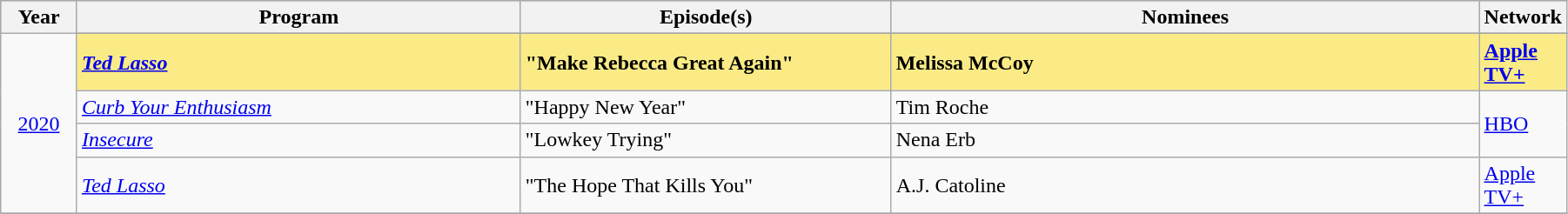<table class="wikitable" style="width:95%">
<tr bgcolor="#bebebe">
<th width="5%">Year</th>
<th width="30%">Program</th>
<th width="25%">Episode(s)</th>
<th width="40%">Nominees</th>
<th width="10%">Network</th>
</tr>
<tr>
<td rowspan=5 style="text-align:center"><a href='#'>2020</a><br></td>
</tr>
<tr style="background:#FAEB86">
<td><strong><em><a href='#'>Ted Lasso</a></em></strong></td>
<td><strong>"Make Rebecca Great Again"</strong></td>
<td><strong>Melissa McCoy</strong></td>
<td><strong><a href='#'>Apple TV+</a></strong></td>
</tr>
<tr>
<td><em><a href='#'>Curb Your Enthusiasm</a></em></td>
<td>"Happy New Year"</td>
<td>Tim Roche</td>
<td rowspan="2"><a href='#'>HBO</a></td>
</tr>
<tr>
<td><em><a href='#'>Insecure</a></em></td>
<td>"Lowkey Trying"</td>
<td>Nena Erb</td>
</tr>
<tr>
<td><em><a href='#'>Ted Lasso</a></em></td>
<td>"The Hope That Kills You"</td>
<td>A.J. Catoline</td>
<td><a href='#'>Apple TV+</a></td>
</tr>
<tr>
</tr>
</table>
